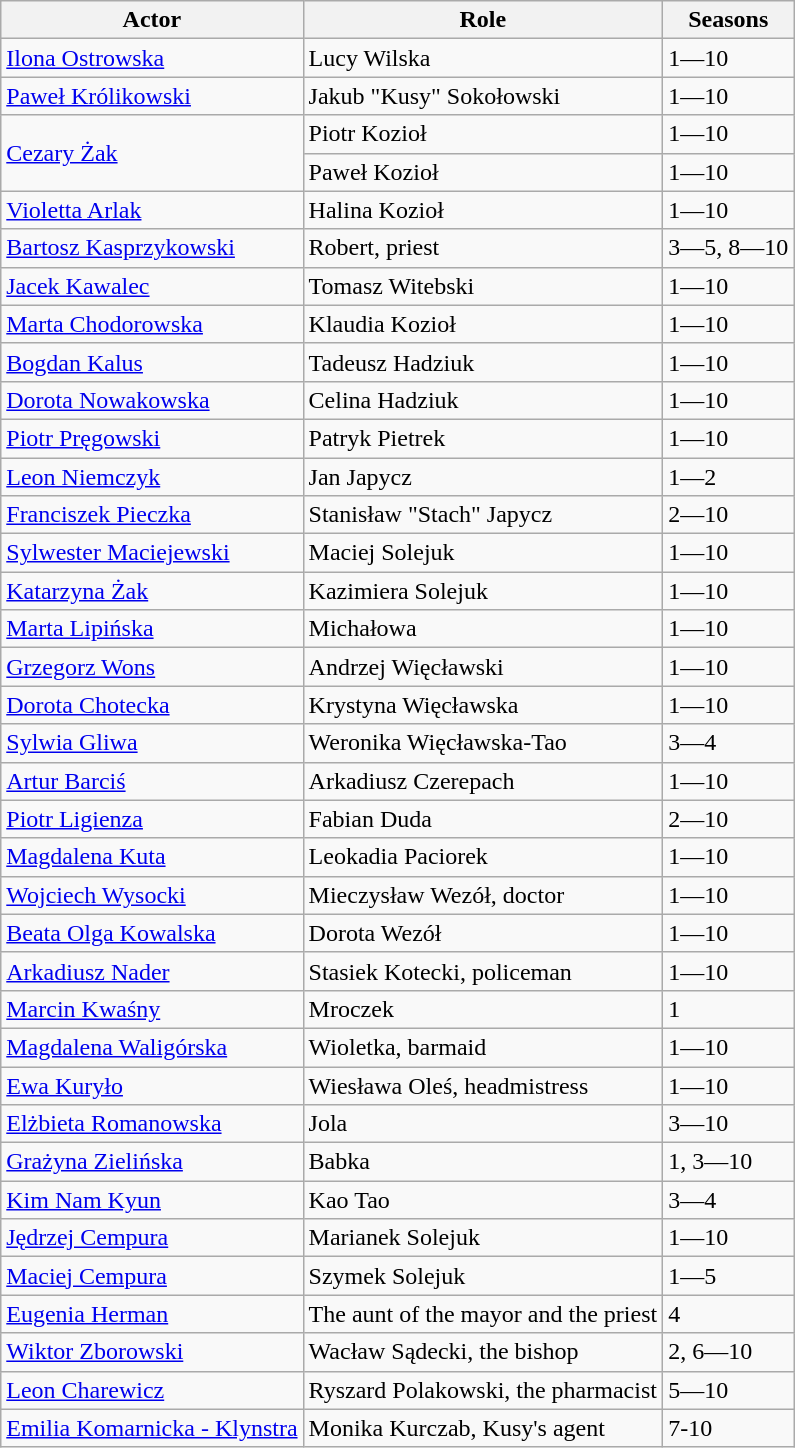<table class="wikitable">
<tr>
<th>Actor</th>
<th>Role</th>
<th>Seasons</th>
</tr>
<tr>
<td><a href='#'>Ilona Ostrowska</a></td>
<td>Lucy Wilska</td>
<td>1—10</td>
</tr>
<tr>
<td><a href='#'>Paweł Królikowski</a></td>
<td>Jakub "Kusy" Sokołowski</td>
<td>1—10</td>
</tr>
<tr>
<td rowspan="2"><a href='#'>Cezary Żak</a></td>
<td>Piotr Kozioł</td>
<td>1—10</td>
</tr>
<tr>
<td>Paweł Kozioł</td>
<td>1—10</td>
</tr>
<tr>
<td><a href='#'>Violetta Arlak</a></td>
<td>Halina Kozioł</td>
<td>1—10</td>
</tr>
<tr>
<td><a href='#'>Bartosz Kasprzykowski</a></td>
<td>Robert, priest</td>
<td>3—5, 8—10</td>
</tr>
<tr>
<td><a href='#'>Jacek Kawalec</a></td>
<td>Tomasz Witebski</td>
<td>1—10</td>
</tr>
<tr>
<td><a href='#'>Marta Chodorowska</a></td>
<td>Klaudia Kozioł</td>
<td>1—10</td>
</tr>
<tr>
<td><a href='#'>Bogdan Kalus</a></td>
<td>Tadeusz Hadziuk</td>
<td>1—10</td>
</tr>
<tr>
<td><a href='#'>Dorota Nowakowska</a></td>
<td>Celina Hadziuk</td>
<td>1—10</td>
</tr>
<tr>
<td><a href='#'>Piotr Pręgowski</a></td>
<td>Patryk Pietrek</td>
<td>1—10</td>
</tr>
<tr>
<td><a href='#'>Leon Niemczyk</a></td>
<td>Jan Japycz</td>
<td>1—2</td>
</tr>
<tr>
<td><a href='#'>Franciszek Pieczka</a></td>
<td>Stanisław "Stach" Japycz</td>
<td>2—10</td>
</tr>
<tr>
<td><a href='#'>Sylwester Maciejewski</a></td>
<td>Maciej Solejuk</td>
<td>1—10</td>
</tr>
<tr>
<td><a href='#'>Katarzyna Żak</a></td>
<td>Kazimiera Solejuk</td>
<td>1—10</td>
</tr>
<tr>
<td><a href='#'>Marta Lipińska</a></td>
<td>Michałowa</td>
<td>1—10</td>
</tr>
<tr>
<td><a href='#'>Grzegorz Wons</a></td>
<td>Andrzej Więcławski</td>
<td>1—10</td>
</tr>
<tr>
<td><a href='#'>Dorota Chotecka</a></td>
<td>Krystyna Więcławska</td>
<td>1—10</td>
</tr>
<tr>
<td><a href='#'>Sylwia Gliwa</a></td>
<td>Weronika Więcławska-Tao</td>
<td>3—4</td>
</tr>
<tr>
<td><a href='#'>Artur Barciś</a></td>
<td>Arkadiusz Czerepach</td>
<td>1—10</td>
</tr>
<tr>
<td><a href='#'>Piotr Ligienza</a></td>
<td>Fabian Duda</td>
<td>2—10</td>
</tr>
<tr>
<td><a href='#'>Magdalena Kuta</a></td>
<td>Leokadia Paciorek</td>
<td>1—10</td>
</tr>
<tr>
<td><a href='#'>Wojciech Wysocki</a></td>
<td>Mieczysław Wezół, doctor</td>
<td>1—10</td>
</tr>
<tr>
<td><a href='#'>Beata Olga Kowalska</a></td>
<td>Dorota Wezół</td>
<td>1—10</td>
</tr>
<tr>
<td><a href='#'>Arkadiusz Nader</a></td>
<td>Stasiek Kotecki, policeman</td>
<td>1—10</td>
</tr>
<tr>
<td><a href='#'>Marcin Kwaśny</a></td>
<td>Mroczek</td>
<td>1</td>
</tr>
<tr>
<td><a href='#'>Magdalena Waligórska</a></td>
<td>Wioletka, barmaid</td>
<td>1—10</td>
</tr>
<tr>
<td><a href='#'>Ewa Kuryło</a></td>
<td>Wiesława Oleś, headmistress</td>
<td>1—10</td>
</tr>
<tr>
<td><a href='#'>Elżbieta Romanowska</a></td>
<td>Jola</td>
<td>3—10</td>
</tr>
<tr>
<td><a href='#'>Grażyna Zielińska</a></td>
<td>Babka</td>
<td>1, 3—10</td>
</tr>
<tr>
<td><a href='#'>Kim Nam Kyun</a></td>
<td>Kao Tao</td>
<td>3—4</td>
</tr>
<tr>
<td><a href='#'>Jędrzej Cempura</a></td>
<td>Marianek Solejuk</td>
<td>1—10</td>
</tr>
<tr>
<td><a href='#'>Maciej Cempura</a></td>
<td>Szymek Solejuk</td>
<td>1—5</td>
</tr>
<tr>
<td><a href='#'>Eugenia Herman</a></td>
<td>The aunt of the mayor and the priest</td>
<td>4</td>
</tr>
<tr>
<td><a href='#'>Wiktor Zborowski</a></td>
<td>Wacław Sądecki, the bishop</td>
<td>2, 6—10</td>
</tr>
<tr>
<td><a href='#'>Leon Charewicz</a></td>
<td>Ryszard Polakowski, the pharmacist</td>
<td>5—10</td>
</tr>
<tr>
<td><a href='#'>Emilia Komarnicka - Klynstra</a></td>
<td>Monika Kurczab, Kusy's agent</td>
<td>7-10</td>
</tr>
</table>
